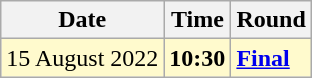<table class="wikitable">
<tr>
<th>Date</th>
<th>Time</th>
<th>Round</th>
</tr>
<tr style=background:lemonchiffon>
<td>15 August 2022</td>
<td><strong>10:30</strong></td>
<td><strong><a href='#'>Final</a></strong></td>
</tr>
</table>
